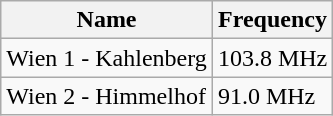<table class="wikitable">
<tr>
<th class="hintergrundfarbe5">Name</th>
<th class="hintergrundfarbe5">Frequency</th>
</tr>
<tr>
<td>Wien 1 - Kahlenberg</td>
<td>103.8 MHz</td>
</tr>
<tr>
<td>Wien 2 - Himmelhof</td>
<td>91.0 MHz</td>
</tr>
</table>
